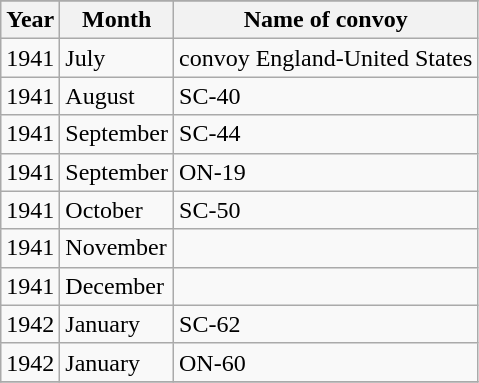<table class="wikitable" border="1">
<tr>
</tr>
<tr>
<th>Year</th>
<th>Month</th>
<th>Name of convoy</th>
</tr>
<tr>
<td>1941</td>
<td>July</td>
<td>convoy England-United States</td>
</tr>
<tr>
<td>1941</td>
<td>August</td>
<td>SC-40</td>
</tr>
<tr>
<td>1941</td>
<td>September</td>
<td>SC-44</td>
</tr>
<tr>
<td>1941</td>
<td>September</td>
<td>ON-19</td>
</tr>
<tr>
<td>1941</td>
<td>October</td>
<td>SC-50</td>
</tr>
<tr>
<td>1941</td>
<td>November</td>
<td></td>
</tr>
<tr>
<td>1941</td>
<td>December</td>
<td></td>
</tr>
<tr>
<td>1942</td>
<td>January</td>
<td>SC-62</td>
</tr>
<tr>
<td>1942</td>
<td>January</td>
<td>ON-60</td>
</tr>
<tr>
</tr>
</table>
